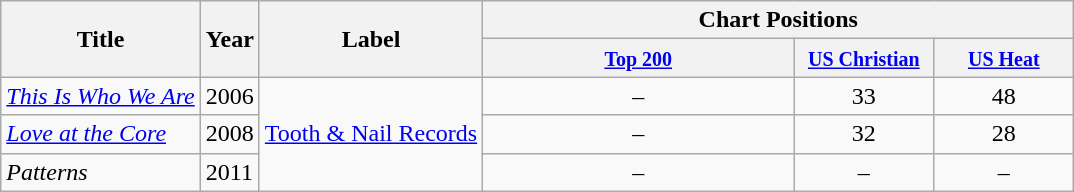<table class="wikitable">
<tr>
<th rowspan="2">Title</th>
<th rowspan="2">Year</th>
<th rowspan="2">Label</th>
<th colspan="3">Chart Positions</th>
</tr>
<tr>
<th style="width:200px;"><small><a href='#'>Top 200</a></small></th>
<th style="width:86px;"><small><a href='#'>US Christian</a></small></th>
<th style="width:86px;"><small><a href='#'>US Heat</a></small></th>
</tr>
<tr>
<td><em><a href='#'>This Is Who We Are</a></em></td>
<td>2006</td>
<td rowspan="3"><a href='#'>Tooth & Nail Records</a></td>
<td style="text-align:center;">–</td>
<td style="text-align:center;">33</td>
<td style="text-align:center;">48</td>
</tr>
<tr>
<td><em><a href='#'>Love at the Core</a></em></td>
<td>2008</td>
<td style="text-align:center;">–</td>
<td style="text-align:center;">32</td>
<td style="text-align:center;">28</td>
</tr>
<tr>
<td><em>Patterns</em></td>
<td>2011</td>
<td style="text-align:center;">–</td>
<td style="text-align:center;">–</td>
<td style="text-align:center;">–</td>
</tr>
</table>
